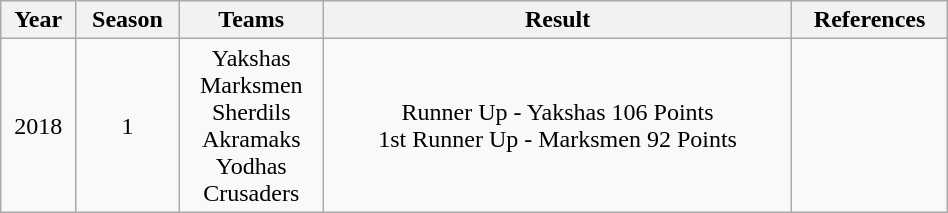<table class="wikitable plainrowheaders" style="text-align:center; width:50%;">
<tr>
<th>Year</th>
<th>Season</th>
<th>Teams</th>
<th>Result</th>
<th>References</th>
</tr>
<tr>
<td>2018</td>
<td>1</td>
<td>Yakshas <br> Marksmen <br> Sherdils <br> Akramaks <br> Yodhas <br> Crusaders</td>
<td>Runner Up - Yakshas 106 Points <br> 1st Runner Up - Marksmen 92 Points</td>
<td></td>
</tr>
</table>
